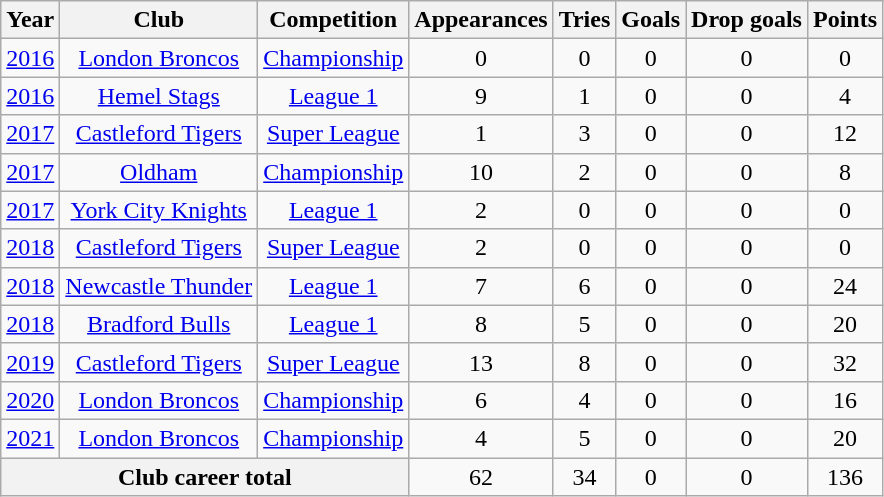<table class=wikitable style="text-align: center;">
<tr>
<th>Year</th>
<th>Club</th>
<th>Competition</th>
<th>Appearances</th>
<th>Tries</th>
<th>Goals</th>
<th>Drop goals</th>
<th>Points</th>
</tr>
<tr>
<td><a href='#'>2016</a></td>
<td> <a href='#'>London Broncos</a></td>
<td><a href='#'>Championship</a></td>
<td>0</td>
<td>0</td>
<td>0</td>
<td>0</td>
<td>0</td>
</tr>
<tr>
<td><a href='#'>2016</a></td>
<td> <a href='#'>Hemel Stags</a></td>
<td><a href='#'>League 1</a></td>
<td>9</td>
<td>1</td>
<td>0</td>
<td>0</td>
<td>4</td>
</tr>
<tr>
<td><a href='#'>2017</a></td>
<td> <a href='#'>Castleford Tigers</a></td>
<td><a href='#'>Super League</a></td>
<td>1</td>
<td>3</td>
<td>0</td>
<td>0</td>
<td>12</td>
</tr>
<tr>
<td><a href='#'>2017</a></td>
<td> <a href='#'>Oldham</a></td>
<td><a href='#'>Championship</a></td>
<td>10</td>
<td>2</td>
<td>0</td>
<td>0</td>
<td>8</td>
</tr>
<tr>
<td><a href='#'>2017</a></td>
<td> <a href='#'>York City Knights</a></td>
<td><a href='#'>League 1</a></td>
<td>2</td>
<td>0</td>
<td>0</td>
<td>0</td>
<td>0</td>
</tr>
<tr>
<td><a href='#'>2018</a></td>
<td> <a href='#'>Castleford Tigers</a></td>
<td><a href='#'>Super League</a></td>
<td>2</td>
<td>0</td>
<td>0</td>
<td>0</td>
<td>0</td>
</tr>
<tr>
<td><a href='#'>2018</a></td>
<td> <a href='#'>Newcastle Thunder</a></td>
<td><a href='#'>League 1</a></td>
<td>7</td>
<td>6</td>
<td>0</td>
<td>0</td>
<td>24</td>
</tr>
<tr>
<td><a href='#'>2018</a></td>
<td> <a href='#'>Bradford Bulls</a></td>
<td><a href='#'>League 1</a></td>
<td>8</td>
<td>5</td>
<td>0</td>
<td>0</td>
<td>20</td>
</tr>
<tr>
<td><a href='#'>2019</a></td>
<td> <a href='#'>Castleford Tigers</a></td>
<td><a href='#'>Super League</a></td>
<td>13</td>
<td>8</td>
<td>0</td>
<td>0</td>
<td>32</td>
</tr>
<tr>
<td><a href='#'>2020</a></td>
<td> <a href='#'>London Broncos</a></td>
<td><a href='#'>Championship</a></td>
<td>6</td>
<td>4</td>
<td>0</td>
<td>0</td>
<td>16</td>
</tr>
<tr>
<td><a href='#'>2021</a></td>
<td> <a href='#'>London Broncos</a></td>
<td><a href='#'>Championship</a></td>
<td>4</td>
<td>5</td>
<td>0</td>
<td>0</td>
<td>20</td>
</tr>
<tr>
<th colspan=3>Club career total </th>
<td>62</td>
<td>34</td>
<td>0</td>
<td>0</td>
<td>136</td>
</tr>
</table>
